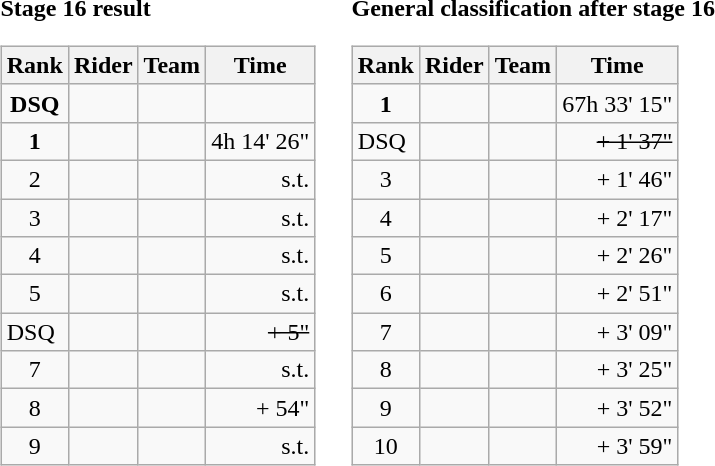<table>
<tr>
<td><strong>Stage 16 result</strong><br><table class="wikitable">
<tr>
<th scope="col">Rank</th>
<th scope="col">Rider</th>
<th scope="col">Team</th>
<th scope="col">Time</th>
</tr>
<tr>
<td style="text-align:center;"><strong>DSQ</strong></td>
<td><strong><del></del></strong></td>
<td><strong><del></del></strong></td>
<td></td>
</tr>
<tr>
<td style="text-align:center;"><strong>1</strong></td>
<td><strong></strong></td>
<td><strong></strong></td>
<td style="text-align:right;">4h 14' 26"</td>
</tr>
<tr>
<td style="text-align:center;">2</td>
<td></td>
<td></td>
<td style="text-align:right;">s.t.</td>
</tr>
<tr>
<td style="text-align:center;">3</td>
<td></td>
<td></td>
<td style="text-align:right;">s.t.</td>
</tr>
<tr>
<td style="text-align:center;">4</td>
<td></td>
<td></td>
<td style="text-align:right;">s.t.</td>
</tr>
<tr>
<td style="text-align:center;">5</td>
<td></td>
<td></td>
<td style="text-align:right;">s.t.</td>
</tr>
<tr>
<td>DSQ</td>
<td><s> </s></td>
<td><s></s></td>
<td style="text-align:right;"><s> + 5"</s></td>
</tr>
<tr>
<td style="text-align:center;">7</td>
<td></td>
<td></td>
<td style="text-align:right;">s.t.</td>
</tr>
<tr>
<td style="text-align:center;">8</td>
<td></td>
<td></td>
<td style="text-align:right;">+ 54"</td>
</tr>
<tr>
<td style="text-align:center;">9</td>
<td> </td>
<td> </td>
<td style="text-align:right;">s.t.</td>
</tr>
</table>
</td>
<td></td>
<td><strong>General classification after stage 16</strong><br><table class="wikitable">
<tr>
<th scope="col">Rank</th>
<th scope="col">Rider</th>
<th scope="col">Team</th>
<th scope="col">Time</th>
</tr>
<tr>
<td style="text-align:center;"><strong>1</strong></td>
<td><strong></strong> </td>
<td><strong></strong> </td>
<td style="text-align:right;">67h 33' 15"</td>
</tr>
<tr>
<td>DSQ</td>
<td><s> </s></td>
<td><s> </s></td>
<td style="text-align:right;"><s> + 1' 37"</s></td>
</tr>
<tr>
<td style="text-align:center;">3</td>
<td></td>
<td></td>
<td style="text-align:right;">+ 1' 46"</td>
</tr>
<tr>
<td style="text-align:center;">4</td>
<td></td>
<td> </td>
<td style="text-align:right;">+ 2' 17"</td>
</tr>
<tr>
<td style="text-align:center;">5</td>
<td> </td>
<td></td>
<td style="text-align:right;">+ 2' 26"</td>
</tr>
<tr>
<td style="text-align:center;">6</td>
<td></td>
<td></td>
<td style="text-align:right;">+ 2' 51"</td>
</tr>
<tr>
<td style="text-align:center;">7</td>
<td></td>
<td></td>
<td style="text-align:right;">+ 3' 09"</td>
</tr>
<tr>
<td style="text-align:center;">8</td>
<td></td>
<td></td>
<td style="text-align:right;">+ 3' 25"</td>
</tr>
<tr>
<td style="text-align:center;">9</td>
<td></td>
<td></td>
<td style="text-align:right;">+ 3' 52"</td>
</tr>
<tr>
<td style="text-align:center;">10</td>
<td></td>
<td></td>
<td style="text-align:right;">+ 3' 59"</td>
</tr>
</table>
</td>
</tr>
</table>
